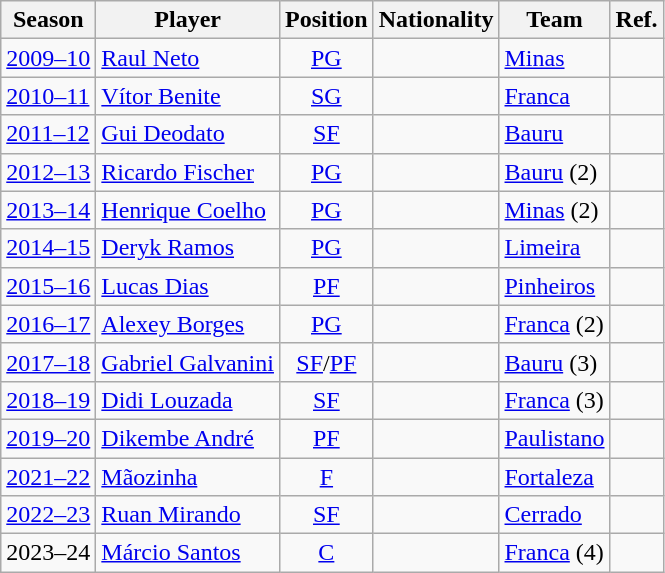<table class="wikitable sortable">
<tr>
<th scope="col">Season</th>
<th scope="col">Player</th>
<th scope="col">Position</th>
<th scope="col">Nationality</th>
<th scope="col">Team</th>
<th scope="col">Ref.</th>
</tr>
<tr>
<td><a href='#'>2009–10</a></td>
<td><a href='#'>Raul Neto</a></td>
<td style="text-align:center;"><a href='#'>PG</a></td>
<td></td>
<td><a href='#'>Minas</a></td>
<td></td>
</tr>
<tr>
<td><a href='#'>2010–11</a></td>
<td><a href='#'>Vítor Benite</a></td>
<td style="text-align:center;"><a href='#'>SG</a></td>
<td></td>
<td><a href='#'>Franca</a></td>
<td></td>
</tr>
<tr>
<td><a href='#'>2011–12</a></td>
<td><a href='#'>Gui Deodato</a></td>
<td style="text-align:center;"><a href='#'>SF</a></td>
<td></td>
<td><a href='#'>Bauru</a></td>
<td></td>
</tr>
<tr>
<td><a href='#'>2012–13</a></td>
<td><a href='#'>Ricardo Fischer</a></td>
<td style="text-align:center;"><a href='#'>PG</a></td>
<td></td>
<td><a href='#'>Bauru</a>  (2)</td>
<td></td>
</tr>
<tr>
<td><a href='#'>2013–14</a></td>
<td><a href='#'>Henrique Coelho</a></td>
<td style="text-align:center;"><a href='#'>PG</a></td>
<td></td>
<td><a href='#'>Minas</a> (2)</td>
<td></td>
</tr>
<tr>
<td><a href='#'>2014–15</a></td>
<td><a href='#'>Deryk Ramos</a></td>
<td style="text-align:center;"><a href='#'>PG</a></td>
<td></td>
<td><a href='#'>Limeira</a></td>
<td></td>
</tr>
<tr>
<td><a href='#'>2015–16</a></td>
<td><a href='#'>Lucas Dias</a></td>
<td style="text-align:center;"><a href='#'>PF</a></td>
<td></td>
<td><a href='#'>Pinheiros</a></td>
<td></td>
</tr>
<tr>
<td><a href='#'>2016–17</a></td>
<td><a href='#'>Alexey Borges</a></td>
<td style="text-align:center;"><a href='#'>PG</a></td>
<td></td>
<td><a href='#'>Franca</a> (2)</td>
<td></td>
</tr>
<tr>
<td><a href='#'>2017–18</a></td>
<td><a href='#'>Gabriel Galvanini</a></td>
<td style="text-align:center;"><a href='#'>SF</a>/<a href='#'>PF</a></td>
<td></td>
<td><a href='#'>Bauru</a> (3)</td>
<td></td>
</tr>
<tr>
<td><a href='#'>2018–19</a></td>
<td><a href='#'>Didi Louzada</a></td>
<td style="text-align:center;"><a href='#'>SF</a></td>
<td></td>
<td><a href='#'>Franca</a> (3)</td>
<td></td>
</tr>
<tr>
<td><a href='#'>2019–20</a></td>
<td><a href='#'>Dikembe André</a></td>
<td style="text-align:center;"><a href='#'>PF</a></td>
<td></td>
<td><a href='#'>Paulistano</a></td>
<td></td>
</tr>
<tr>
<td><a href='#'>2021–22</a></td>
<td><a href='#'>Mãozinha</a></td>
<td align=center><a href='#'>F</a></td>
<td></td>
<td><a href='#'>Fortaleza</a></td>
<td></td>
</tr>
<tr>
<td><a href='#'>2022–23</a></td>
<td><a href='#'>Ruan Mirando</a></td>
<td align=center><a href='#'>SF</a></td>
<td></td>
<td><a href='#'>Cerrado</a></td>
<td></td>
</tr>
<tr>
<td>2023–24</td>
<td><a href='#'>Márcio Santos</a></td>
<td align=center><a href='#'>C</a></td>
<td></td>
<td><a href='#'>Franca</a> (4)</td>
<td></td>
</tr>
</table>
